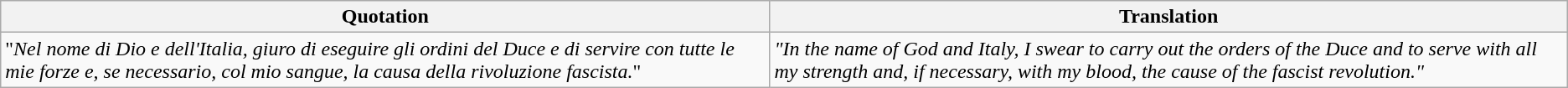<table class="wikitable">
<tr>
<th>Quotation</th>
<th>Translation</th>
</tr>
<tr>
<td>"<em>Nel nome di Dio e dell'Italia, giuro di eseguire gli ordini del Duce e di servire con tutte le mie forze e, se necessario, col mio sangue, la causa della rivoluzione fascista.</em>"</td>
<td><em>"In the name of God and Italy, I swear to carry out the orders of the Duce and to serve with all my strength and, if necessary, with my blood, the cause of the fascist revolution."</em></td>
</tr>
</table>
